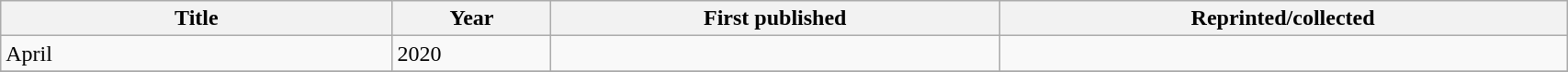<table class='wikitable sortable' width='90%'>
<tr>
<th width=25%>Title</th>
<th>Year</th>
<th>First published</th>
<th>Reprinted/collected</th>
</tr>
<tr>
<td>April</td>
<td>2020</td>
<td></td>
<td></td>
</tr>
<tr>
</tr>
</table>
